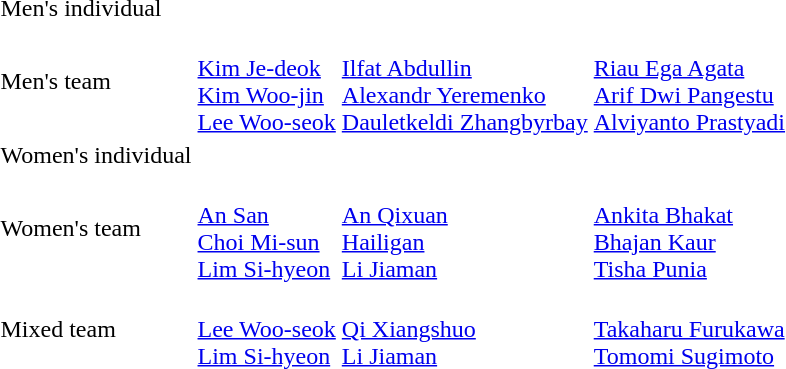<table>
<tr>
<td>Men's individual</td>
<td></td>
<td></td>
<td></td>
</tr>
<tr>
<td>Men's team</td>
<td><br><a href='#'>Kim Je-deok</a><br><a href='#'>Kim Woo-jin</a><br><a href='#'>Lee Woo-seok</a></td>
<td><br><a href='#'>Ilfat Abdullin</a><br><a href='#'>Alexandr Yeremenko</a><br><a href='#'>Dauletkeldi Zhangbyrbay</a></td>
<td><br><a href='#'>Riau Ega Agata</a><br><a href='#'>Arif Dwi Pangestu</a><br><a href='#'>Alviyanto Prastyadi</a></td>
</tr>
<tr>
<td>Women's individual</td>
<td></td>
<td></td>
<td></td>
</tr>
<tr>
<td>Women's team</td>
<td><br><a href='#'>An San</a><br><a href='#'>Choi Mi-sun</a><br><a href='#'>Lim Si-hyeon</a></td>
<td><br><a href='#'>An Qixuan</a><br><a href='#'>Hailigan</a><br><a href='#'>Li Jiaman</a></td>
<td><br><a href='#'>Ankita Bhakat</a><br><a href='#'>Bhajan Kaur</a><br><a href='#'>Tisha Punia</a></td>
</tr>
<tr>
<td>Mixed team</td>
<td><br><a href='#'>Lee Woo-seok</a><br><a href='#'>Lim Si-hyeon</a></td>
<td><br><a href='#'>Qi Xiangshuo</a><br><a href='#'>Li Jiaman</a></td>
<td><br><a href='#'>Takaharu Furukawa</a><br><a href='#'>Tomomi Sugimoto</a></td>
</tr>
</table>
